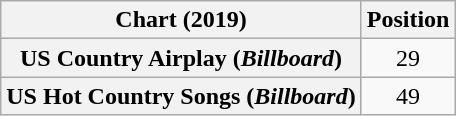<table class="wikitable sortable plainrowheaders" style="text-align:center">
<tr>
<th>Chart (2019)</th>
<th>Position</th>
</tr>
<tr>
<th scope="row">US Country Airplay (<em>Billboard</em>)</th>
<td>29</td>
</tr>
<tr>
<th scope="row">US Hot Country Songs (<em>Billboard</em>)</th>
<td>49</td>
</tr>
</table>
